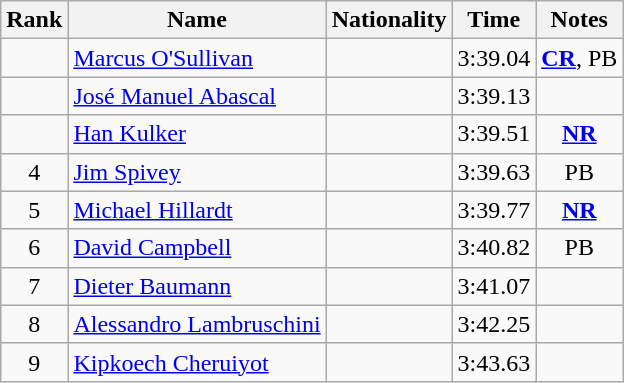<table class="wikitable sortable" style="text-align:center">
<tr>
<th>Rank</th>
<th>Name</th>
<th>Nationality</th>
<th>Time</th>
<th>Notes</th>
</tr>
<tr>
<td></td>
<td align="left"><a href='#'>Marcus O'Sullivan</a></td>
<td align=left></td>
<td>3:39.04</td>
<td><strong><a href='#'>CR</a></strong>, PB</td>
</tr>
<tr>
<td></td>
<td align="left"><a href='#'>José Manuel Abascal</a></td>
<td align=left></td>
<td>3:39.13</td>
<td></td>
</tr>
<tr>
<td></td>
<td align="left"><a href='#'>Han Kulker</a></td>
<td align=left></td>
<td>3:39.51</td>
<td><strong><a href='#'>NR</a></strong></td>
</tr>
<tr>
<td>4</td>
<td align="left"><a href='#'>Jim Spivey</a></td>
<td align=left></td>
<td>3:39.63</td>
<td>PB</td>
</tr>
<tr>
<td>5</td>
<td align="left"><a href='#'>Michael Hillardt</a></td>
<td align=left></td>
<td>3:39.77</td>
<td><strong><a href='#'>NR</a></strong></td>
</tr>
<tr>
<td>6</td>
<td align="left"><a href='#'>David Campbell</a></td>
<td align=left></td>
<td>3:40.82</td>
<td>PB</td>
</tr>
<tr>
<td>7</td>
<td align="left"><a href='#'>Dieter Baumann</a></td>
<td align=left></td>
<td>3:41.07</td>
<td></td>
</tr>
<tr>
<td>8</td>
<td align="left"><a href='#'>Alessandro Lambruschini</a></td>
<td align=left></td>
<td>3:42.25</td>
<td></td>
</tr>
<tr>
<td>9</td>
<td align="left"><a href='#'>Kipkoech Cheruiyot</a></td>
<td align=left></td>
<td>3:43.63</td>
<td></td>
</tr>
</table>
